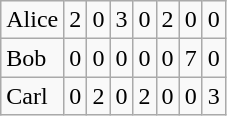<table class="wikitable">
<tr>
<td>Alice</td>
<td>2</td>
<td>0</td>
<td>3</td>
<td>0</td>
<td>2</td>
<td>0</td>
<td>0</td>
</tr>
<tr>
<td>Bob</td>
<td>0</td>
<td>0</td>
<td>0</td>
<td>0</td>
<td>0</td>
<td>7</td>
<td>0</td>
</tr>
<tr>
<td>Carl</td>
<td>0</td>
<td>2</td>
<td>0</td>
<td>2</td>
<td>0</td>
<td>0</td>
<td>3</td>
</tr>
</table>
